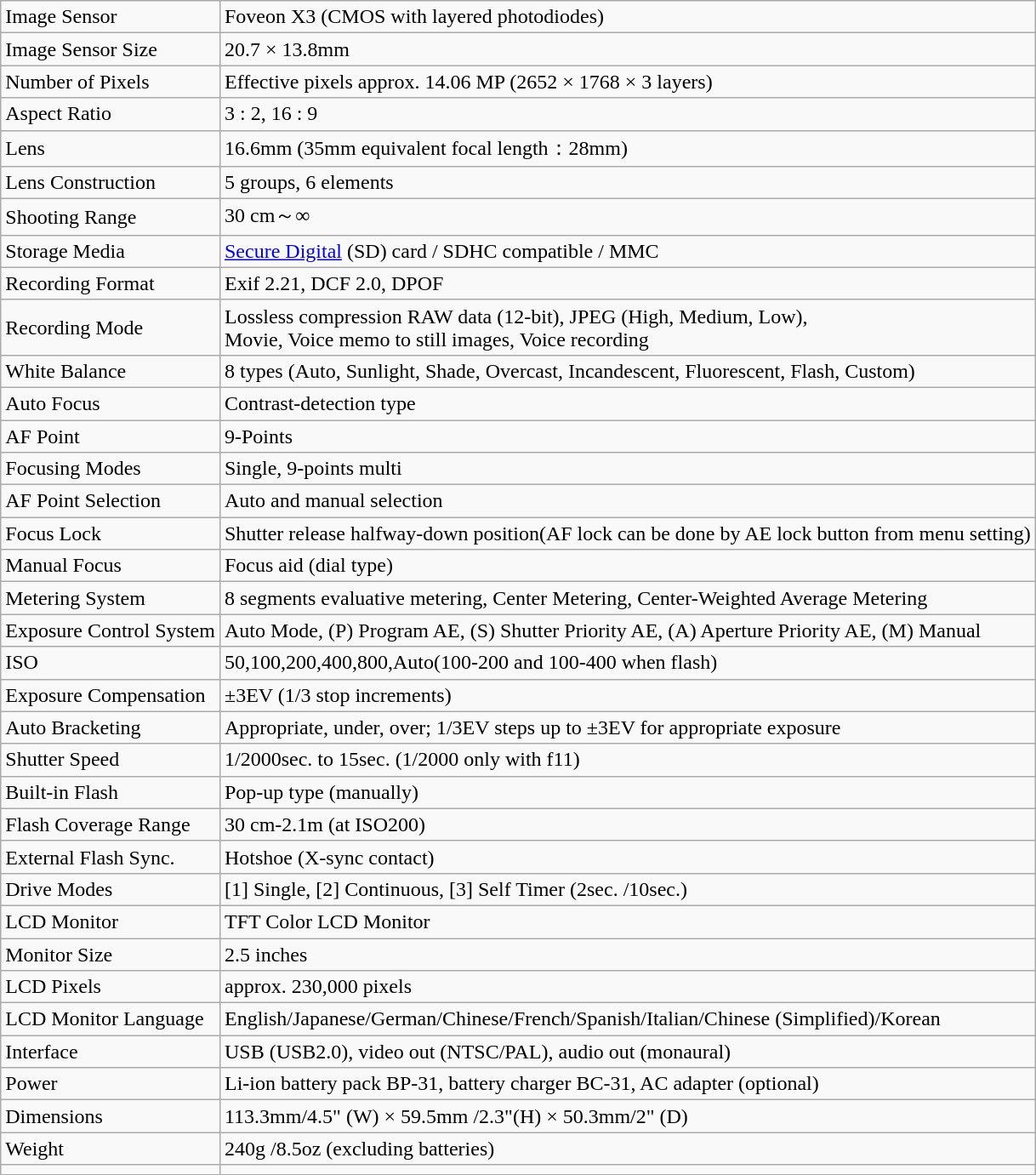<table class="wikitable">
<tr>
<td>Image Sensor</td>
<td>Foveon X3 (CMOS with layered photodiodes)</td>
</tr>
<tr>
<td>Image Sensor Size</td>
<td>20.7 × 13.8mm</td>
</tr>
<tr>
<td>Number of Pixels</td>
<td>Effective pixels approx. 14.06 MP (2652 × 1768 × 3 layers)</td>
</tr>
<tr>
<td>Aspect Ratio</td>
<td>3 : 2, 16 : 9</td>
</tr>
<tr>
<td>Lens</td>
<td>16.6mm   (35mm equivalent focal length：28mm)</td>
</tr>
<tr>
<td>Lens Construction</td>
<td>5 groups, 6 elements</td>
</tr>
<tr>
<td>Shooting Range</td>
<td>30 cm～∞</td>
</tr>
<tr>
<td>Storage Media</td>
<td><a href='#'>Secure Digital</a> (SD) card / SDHC compatible / MMC</td>
</tr>
<tr>
<td>Recording Format</td>
<td>Exif 2.21, DCF 2.0, DPOF</td>
</tr>
<tr>
<td>Recording Mode</td>
<td>Lossless compression RAW data (12-bit), JPEG (High, Medium, Low),<br>Movie, Voice memo to still images, Voice recording</td>
</tr>
<tr>
<td>White Balance</td>
<td>8 types (Auto, Sunlight, Shade, Overcast, Incandescent, Fluorescent, Flash, Custom)</td>
</tr>
<tr>
<td>Auto Focus</td>
<td>Contrast-detection type</td>
</tr>
<tr>
<td>AF Point</td>
<td>9-Points</td>
</tr>
<tr>
<td>Focusing Modes</td>
<td>Single, 9-points multi</td>
</tr>
<tr>
<td>AF Point Selection</td>
<td>Auto and manual selection</td>
</tr>
<tr>
<td>Focus Lock</td>
<td>Shutter release halfway-down position(AF lock can be done by AE lock button from menu setting)</td>
</tr>
<tr>
<td>Manual Focus</td>
<td>Focus aid (dial type)</td>
</tr>
<tr>
<td>Metering System</td>
<td>8 segments evaluative metering, Center Metering, Center-Weighted Average Metering</td>
</tr>
<tr>
<td>Exposure Control System</td>
<td>Auto Mode, (P) Program AE, (S) Shutter Priority AE, (A) Aperture Priority AE, (M) Manual</td>
</tr>
<tr>
<td>ISO</td>
<td>50,100,200,400,800,Auto(100-200 and 100-400 when flash)</td>
</tr>
<tr>
<td>Exposure Compensation</td>
<td>±3EV (1/3 stop increments)</td>
</tr>
<tr>
<td>Auto Bracketing</td>
<td>Appropriate, under, over; 1/3EV steps up to ±3EV for appropriate exposure</td>
</tr>
<tr>
<td>Shutter Speed</td>
<td>1/2000sec. to 15sec. (1/2000 only with f11)</td>
</tr>
<tr>
<td>Built-in Flash</td>
<td>Pop-up type (manually)</td>
</tr>
<tr>
<td>Flash Coverage Range</td>
<td>30 cm-2.1m (at ISO200)</td>
</tr>
<tr>
<td>External Flash Sync.</td>
<td>Hotshoe (X-sync contact)</td>
</tr>
<tr>
<td>Drive Modes</td>
<td>[1] Single, [2] Continuous, [3] Self Timer (2sec. /10sec.)</td>
</tr>
<tr>
<td>LCD Monitor</td>
<td>TFT Color LCD Monitor</td>
</tr>
<tr>
<td>Monitor Size</td>
<td>2.5 inches</td>
</tr>
<tr>
<td>LCD Pixels</td>
<td>approx. 230,000 pixels</td>
</tr>
<tr>
<td>LCD Monitor Language</td>
<td>English/Japanese/German/Chinese/French/Spanish/Italian/Chinese (Simplified)/Korean</td>
</tr>
<tr>
<td>Interface</td>
<td>USB (USB2.0), video out (NTSC/PAL), audio out (monaural)</td>
</tr>
<tr>
<td>Power</td>
<td>Li-ion battery pack BP-31, battery charger BC-31, AC adapter (optional)</td>
</tr>
<tr>
<td>Dimensions</td>
<td>113.3mm/4.5" (W) × 59.5mm /2.3"(H) × 50.3mm/2" (D)</td>
</tr>
<tr>
<td>Weight</td>
<td>240g /8.5oz (excluding batteries)</td>
</tr>
<tr>
<td></td>
<td></td>
</tr>
</table>
